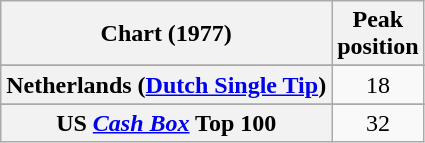<table class="wikitable sortable plainrowheaders" style="text-align:center">
<tr>
<th scope="col">Chart (1977)</th>
<th scope="col">Peak<br>position</th>
</tr>
<tr>
</tr>
<tr>
</tr>
<tr>
<th scope="row">Netherlands (<a href='#'>Dutch Single Tip</a>)</th>
<td>18</td>
</tr>
<tr>
</tr>
<tr>
</tr>
<tr>
<th scope="row">US <em><a href='#'>Cash Box</a></em> Top 100</th>
<td>32</td>
</tr>
</table>
